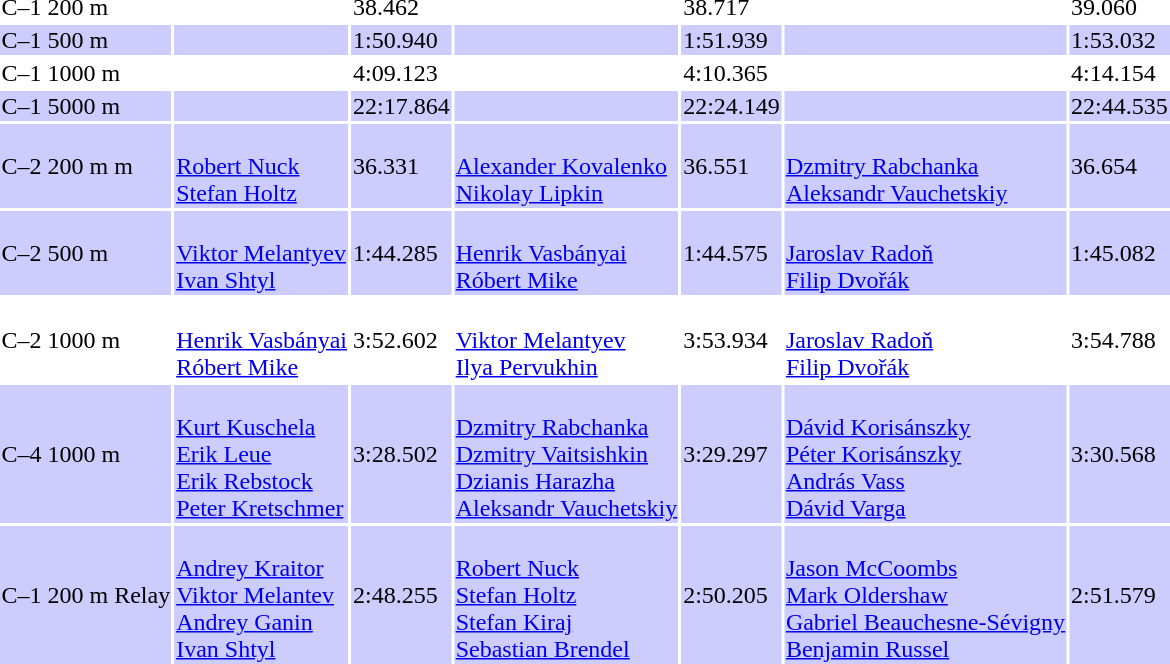<table>
<tr>
<td>C–1 200 m</td>
<td></td>
<td>38.462</td>
<td></td>
<td>38.717</td>
<td></td>
<td>39.060</td>
</tr>
<tr bgcolor=ccccff>
<td>C–1 500 m</td>
<td></td>
<td>1:50.940</td>
<td></td>
<td>1:51.939</td>
<td></td>
<td>1:53.032</td>
</tr>
<tr>
<td>C–1 1000 m</td>
<td></td>
<td>4:09.123</td>
<td></td>
<td>4:10.365</td>
<td></td>
<td>4:14.154</td>
</tr>
<tr bgcolor=ccccff>
<td>C–1 5000 m</td>
<td></td>
<td>22:17.864</td>
<td></td>
<td>22:24.149</td>
<td></td>
<td>22:44.535</td>
</tr>
<tr bgcolor=ccccff>
<td>C–2 200 m m</td>
<td><br><a href='#'>Robert Nuck</a><br><a href='#'>Stefan Holtz</a></td>
<td>36.331</td>
<td><br><a href='#'>Alexander Kovalenko</a><br><a href='#'>Nikolay Lipkin</a></td>
<td>36.551</td>
<td><br><a href='#'>Dzmitry Rabchanka</a><br><a href='#'>Aleksandr Vauchetskiy</a></td>
<td>36.654</td>
</tr>
<tr bgcolor=ccccff>
<td>C–2 500 m</td>
<td><br><a href='#'>Viktor Melantyev</a><br><a href='#'>Ivan Shtyl</a></td>
<td>1:44.285</td>
<td><br><a href='#'>Henrik Vasbányai</a><br><a href='#'>Róbert Mike</a></td>
<td>1:44.575</td>
<td><br><a href='#'>Jaroslav Radoň</a><br><a href='#'>Filip Dvořák</a></td>
<td>1:45.082</td>
</tr>
<tr>
<td>C–2 1000 m</td>
<td><br><a href='#'>Henrik Vasbányai</a><br><a href='#'>Róbert Mike</a></td>
<td>3:52.602</td>
<td><br><a href='#'>Viktor Melantyev</a><br><a href='#'>Ilya Pervukhin</a></td>
<td>3:53.934</td>
<td><br><a href='#'>Jaroslav Radoň</a><br><a href='#'>Filip Dvořák</a></td>
<td>3:54.788</td>
</tr>
<tr bgcolor=ccccff>
<td>C–4 1000 m</td>
<td><br><a href='#'>Kurt Kuschela</a><br><a href='#'>Erik Leue</a><br><a href='#'>Erik Rebstock</a><br><a href='#'>Peter Kretschmer</a></td>
<td>3:28.502</td>
<td><br><a href='#'>Dzmitry Rabchanka</a><br><a href='#'>Dzmitry Vaitsishkin</a><br><a href='#'>Dzianis Harazha</a><br><a href='#'>Aleksandr Vauchetskiy</a></td>
<td>3:29.297</td>
<td><br><a href='#'>Dávid Korisánszky</a><br><a href='#'>Péter Korisánszky</a><br><a href='#'>András Vass</a><br><a href='#'>Dávid Varga</a></td>
<td>3:30.568</td>
</tr>
<tr bgcolor=ccccff>
<td>C–1 200 m Relay</td>
<td><br><a href='#'>Andrey Kraitor</a><br><a href='#'>Viktor Melantev</a><br><a href='#'>Andrey Ganin</a><br><a href='#'>Ivan Shtyl</a></td>
<td>2:48.255</td>
<td><br><a href='#'>Robert Nuck</a><br><a href='#'>Stefan Holtz</a><br><a href='#'>Stefan Kiraj</a><br><a href='#'>Sebastian Brendel</a></td>
<td>2:50.205</td>
<td><br><a href='#'>Jason McCoombs</a><br><a href='#'>Mark Oldershaw</a><br><a href='#'>Gabriel Beauchesne-Sévigny</a><br><a href='#'>Benjamin Russel</a></td>
<td>2:51.579</td>
</tr>
</table>
